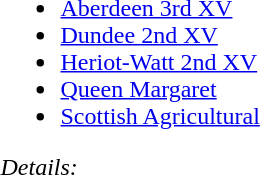<table>
<tr>
<td valign="top"><br><ul><li><a href='#'>Aberdeen 3rd XV</a></li><li><a href='#'>Dundee 2nd XV</a></li><li><a href='#'>Heriot-Watt 2nd XV</a></li><li><a href='#'>Queen Margaret</a></li><li><a href='#'>Scottish Agricultural</a></li></ul><em>Details:</em> </td>
</tr>
</table>
